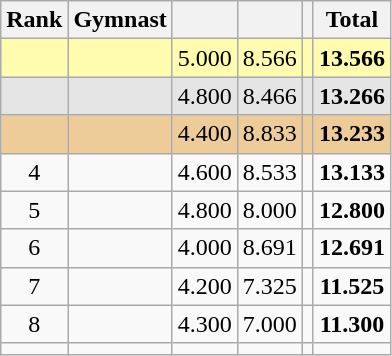<table style="text-align:center;" class="wikitable sortable">
<tr>
<th>Rank</th>
<th>Gymnast</th>
<th><small></small></th>
<th><small></small></th>
<th><small></small></th>
<th>Total</th>
</tr>
<tr style="background:#fffcaf;">
<td></td>
<td align=left></td>
<td>5.000</td>
<td>8.566</td>
<td></td>
<td><strong>13.566</strong></td>
</tr>
<tr style="background:#e5e5e5;">
<td></td>
<td align=left></td>
<td>4.800</td>
<td>8.466</td>
<td></td>
<td><strong>13.266</strong></td>
</tr>
<tr style="background:#ec9;">
<td></td>
<td align=left></td>
<td>4.400</td>
<td>8.833</td>
<td></td>
<td><strong>13.233</strong></td>
</tr>
<tr>
<td>4</td>
<td align=left></td>
<td>4.600</td>
<td>8.533</td>
<td></td>
<td><strong>13.133</strong></td>
</tr>
<tr>
<td>5</td>
<td align=left></td>
<td>4.800</td>
<td>8.000</td>
<td></td>
<td><strong>12.800</strong></td>
</tr>
<tr>
<td>6</td>
<td align=left></td>
<td>4.000</td>
<td>8.691</td>
<td></td>
<td><strong>12.691</strong></td>
</tr>
<tr>
<td>7</td>
<td align=left></td>
<td>4.200</td>
<td>7.325</td>
<td></td>
<td><strong>11.525</strong></td>
</tr>
<tr>
<td>8</td>
<td align=left></td>
<td>4.300</td>
<td>7.000</td>
<td></td>
<td><strong>11.300</strong></td>
</tr>
<tr>
<td></td>
<td align=left></td>
<td></td>
<td></td>
<td></td>
<td></td>
</tr>
</table>
